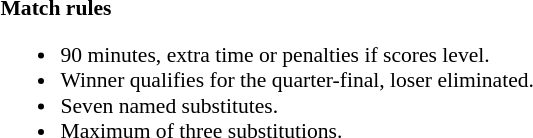<table style="width:100%; font-size:90%;">
<tr>
<td><br><br><strong>Match rules</strong><ul><li>90 minutes, extra time or penalties if scores level.</li><li>Winner qualifies for the quarter-final, loser eliminated.</li><li>Seven named substitutes.</li><li>Maximum of three substitutions.</li></ul></td>
</tr>
</table>
